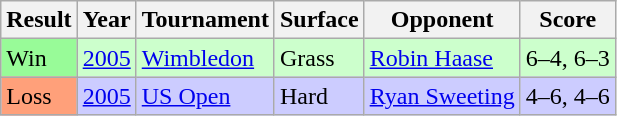<table class="sortable wikitable">
<tr>
<th>Result</th>
<th>Year</th>
<th>Tournament</th>
<th>Surface</th>
<th>Opponent</th>
<th>Score</th>
</tr>
<tr style="background:#cfc;">
<td style="background:#98fb98;">Win</td>
<td><a href='#'>2005</a></td>
<td><a href='#'>Wimbledon</a></td>
<td>Grass</td>
<td> <a href='#'>Robin Haase</a></td>
<td>6–4, 6–3</td>
</tr>
<tr style="background:#ccf;">
<td style="background:#ffa07a;">Loss</td>
<td><a href='#'>2005</a></td>
<td><a href='#'>US Open</a></td>
<td>Hard</td>
<td> <a href='#'>Ryan Sweeting</a></td>
<td>4–6, 4–6</td>
</tr>
</table>
